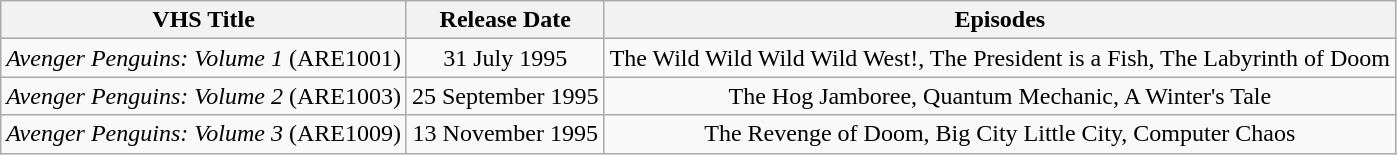<table class="wikitable">
<tr>
<th>VHS Title</th>
<th>Release Date</th>
<th>Episodes</th>
</tr>
<tr>
<td><em>Avenger Penguins: Volume 1</em> (ARE1001)</td>
<td align="center">31 July 1995</td>
<td align="center">The Wild Wild Wild Wild West!, The President is a Fish, The Labyrinth of Doom</td>
</tr>
<tr>
<td><em>Avenger Penguins: Volume 2</em> (ARE1003)</td>
<td align="center">25 September 1995</td>
<td align="center">The Hog Jamboree, Quantum Mechanic, A Winter's Tale</td>
</tr>
<tr>
<td><em>Avenger Penguins: Volume 3</em> (ARE1009)</td>
<td align="center">13 November 1995</td>
<td align="center">The Revenge of Doom, Big City Little City, Computer Chaos</td>
</tr>
</table>
